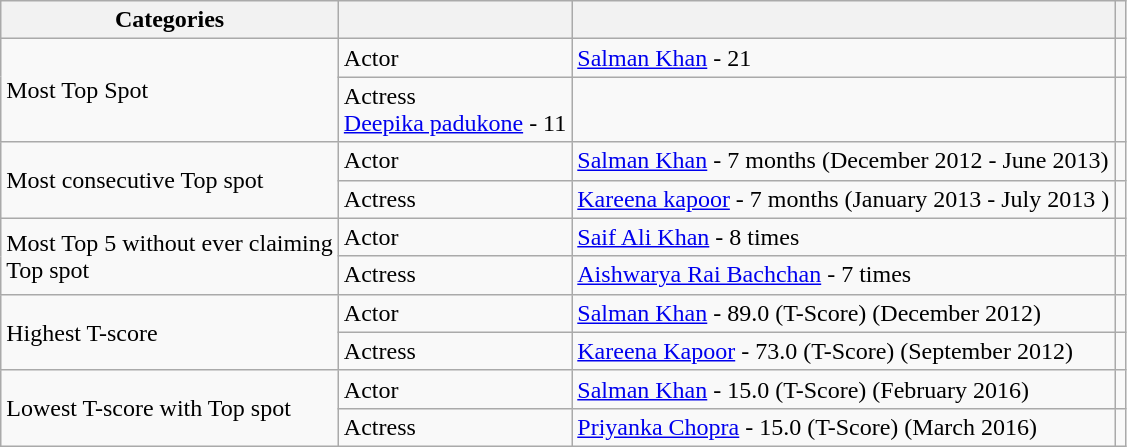<table class="wikitable">
<tr>
<th>Categories</th>
<th></th>
<th></th>
<th></th>
</tr>
<tr>
<td rowspan="2">Most Top Spot</td>
<td>Actor</td>
<td><a href='#'>Salman Khan</a> - 21</td>
<td></td>
</tr>
<tr>
<td>Actress<br><a href='#'>Deepika padukone</a> - 11</td>
<td></td>
</tr>
<tr>
<td rowspan="2">Most consecutive Top spot</td>
<td>Actor</td>
<td><a href='#'>Salman Khan</a> - 7 months  (December 2012 - June 2013)</td>
<td></td>
</tr>
<tr>
<td>Actress</td>
<td><a href='#'>Kareena kapoor</a> - 7 months (January 2013 - July 2013 )</td>
<td></td>
</tr>
<tr>
<td rowspan="2">Most Top 5 without ever claiming<br>Top spot</td>
<td>Actor</td>
<td><a href='#'>Saif Ali Khan</a> - 8 times</td>
<td></td>
</tr>
<tr>
<td>Actress</td>
<td><a href='#'>Aishwarya Rai Bachchan</a> - 7 times</td>
<td></td>
</tr>
<tr>
<td rowspan="2">Highest T-score</td>
<td>Actor</td>
<td><a href='#'>Salman Khan</a> - 89.0 (T-Score) (December 2012)</td>
<td></td>
</tr>
<tr>
<td>Actress</td>
<td><a href='#'>Kareena Kapoor</a> - 73.0 (T-Score) (September 2012)</td>
<td></td>
</tr>
<tr>
<td rowspan="2">Lowest T-score with Top spot</td>
<td>Actor</td>
<td><a href='#'>Salman Khan</a> - 15.0 (T-Score) (February 2016)</td>
<td></td>
</tr>
<tr>
<td>Actress</td>
<td><a href='#'>Priyanka Chopra</a> - 15.0 (T-Score) (March 2016)</td>
<td></td>
</tr>
</table>
